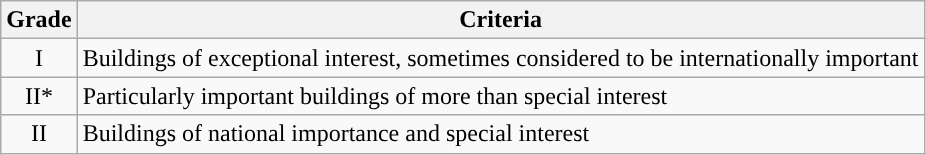<table class="wikitable">
<tr>
<th>Grade</th>
<th>Criteria</th>
</tr>
<tr>
<td align="center" >I</td>
<td>Buildings of exceptional interest, sometimes considered to be internationally important</td>
</tr>
<tr>
<td align="center" >II*</td>
<td>Particularly important buildings of more than special interest</td>
</tr>
<tr>
<td align="center" >II</td>
<td>Buildings of national importance and special interest</td>
</tr>
</table>
